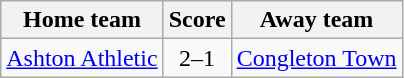<table class="wikitable" style="text-align: center">
<tr>
<th>Home team</th>
<th>Score</th>
<th>Away team</th>
</tr>
<tr>
<td><a href='#'>Ashton Athletic</a></td>
<td>2–1</td>
<td><a href='#'>Congleton Town</a></td>
</tr>
</table>
